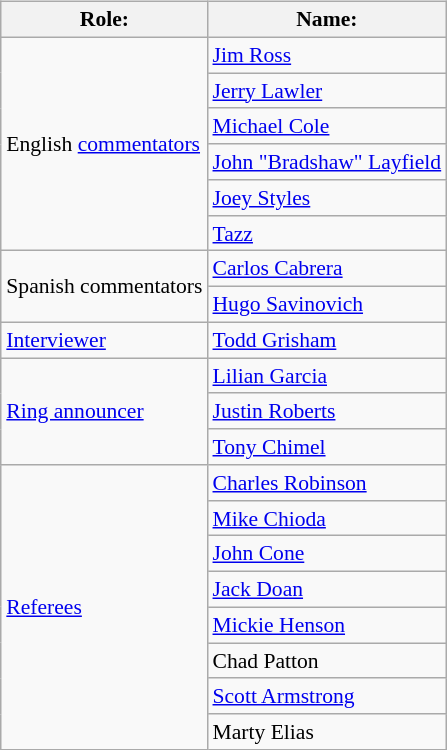<table class=wikitable style="font-size:90%; margin: 0.5em 0 0.5em 1em; float: right; clear: right;">
<tr>
<th>Role:</th>
<th>Name:</th>
</tr>
<tr>
<td rowspan=6>English <a href='#'>commentators</a></td>
<td><a href='#'>Jim Ross</a> </td>
</tr>
<tr>
<td><a href='#'>Jerry Lawler</a> </td>
</tr>
<tr>
<td><a href='#'>Michael Cole</a> </td>
</tr>
<tr>
<td><a href='#'>John "Bradshaw" Layfield</a> </td>
</tr>
<tr>
<td><a href='#'>Joey Styles</a> </td>
</tr>
<tr>
<td><a href='#'>Tazz</a> </td>
</tr>
<tr>
<td rowspan=2>Spanish commentators</td>
<td><a href='#'>Carlos Cabrera</a></td>
</tr>
<tr>
<td><a href='#'>Hugo Savinovich</a></td>
</tr>
<tr>
<td><a href='#'>Interviewer</a></td>
<td><a href='#'>Todd Grisham</a></td>
</tr>
<tr>
<td rowspan=3><a href='#'>Ring announcer</a></td>
<td><a href='#'>Lilian Garcia</a> </td>
</tr>
<tr>
<td><a href='#'>Justin Roberts</a> </td>
</tr>
<tr>
<td><a href='#'>Tony Chimel</a> </td>
</tr>
<tr>
<td rowspan=8><a href='#'>Referees</a></td>
<td><a href='#'>Charles Robinson</a></td>
</tr>
<tr>
<td><a href='#'>Mike Chioda</a></td>
</tr>
<tr>
<td><a href='#'>John Cone</a></td>
</tr>
<tr>
<td><a href='#'>Jack Doan</a></td>
</tr>
<tr>
<td><a href='#'>Mickie Henson</a></td>
</tr>
<tr>
<td>Chad Patton</td>
</tr>
<tr>
<td><a href='#'>Scott Armstrong</a></td>
</tr>
<tr>
<td>Marty Elias</td>
</tr>
</table>
